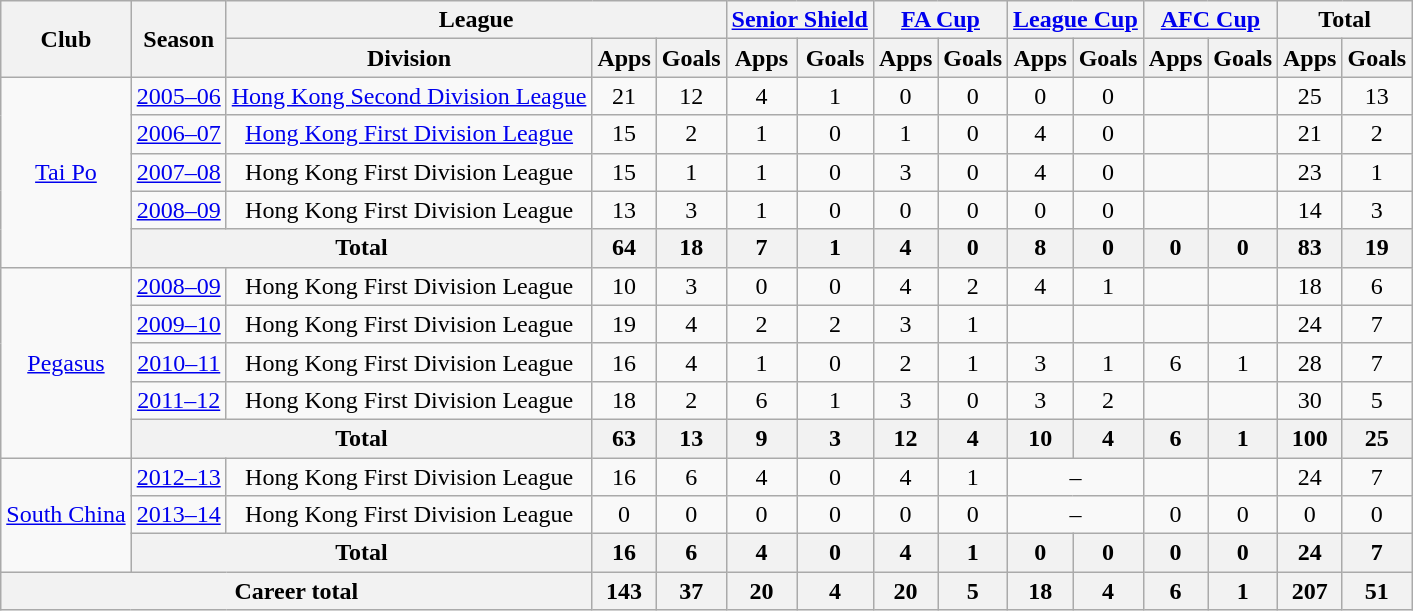<table class="wikitable" style="text-align:center">
<tr>
<th rowspan="2">Club</th>
<th rowspan="2">Season</th>
<th colspan="3">League</th>
<th colspan="2"><a href='#'>Senior Shield</a></th>
<th colspan="2"><a href='#'>FA Cup</a></th>
<th colspan="2"><a href='#'>League Cup</a></th>
<th colspan="2"><a href='#'>AFC Cup</a></th>
<th colspan="2">Total</th>
</tr>
<tr>
<th>Division</th>
<th>Apps</th>
<th>Goals</th>
<th>Apps</th>
<th>Goals</th>
<th>Apps</th>
<th>Goals</th>
<th>Apps</th>
<th>Goals</th>
<th>Apps</th>
<th>Goals</th>
<th>Apps</th>
<th>Goals</th>
</tr>
<tr>
<td rowspan="5"><a href='#'>Tai Po</a></td>
<td><a href='#'>2005–06</a></td>
<td><a href='#'>Hong Kong Second Division League</a></td>
<td>21</td>
<td>12</td>
<td>4</td>
<td>1</td>
<td>0</td>
<td>0</td>
<td>0</td>
<td>0</td>
<td></td>
<td></td>
<td>25</td>
<td>13</td>
</tr>
<tr>
<td><a href='#'>2006–07</a></td>
<td><a href='#'>Hong Kong First Division League</a></td>
<td>15</td>
<td>2</td>
<td>1</td>
<td>0</td>
<td>1</td>
<td>0</td>
<td>4</td>
<td>0</td>
<td></td>
<td></td>
<td>21</td>
<td>2</td>
</tr>
<tr>
<td><a href='#'>2007–08</a></td>
<td>Hong Kong First Division League</td>
<td>15</td>
<td>1</td>
<td>1</td>
<td>0</td>
<td>3</td>
<td>0</td>
<td>4</td>
<td>0</td>
<td></td>
<td></td>
<td>23</td>
<td>1</td>
</tr>
<tr>
<td><a href='#'>2008–09</a></td>
<td>Hong Kong First Division League</td>
<td>13</td>
<td>3</td>
<td>1</td>
<td>0</td>
<td>0</td>
<td>0</td>
<td>0</td>
<td>0</td>
<td></td>
<td></td>
<td>14</td>
<td>3</td>
</tr>
<tr>
<th colspan="2">Total</th>
<th>64</th>
<th>18</th>
<th>7</th>
<th>1</th>
<th>4</th>
<th>0</th>
<th>8</th>
<th>0</th>
<th>0</th>
<th>0</th>
<th>83</th>
<th>19</th>
</tr>
<tr>
<td rowspan="5"><a href='#'>Pegasus</a></td>
<td><a href='#'>2008–09</a></td>
<td>Hong Kong First Division League</td>
<td>10</td>
<td>3</td>
<td>0</td>
<td>0</td>
<td>4</td>
<td>2</td>
<td>4</td>
<td>1</td>
<td></td>
<td></td>
<td>18</td>
<td>6</td>
</tr>
<tr>
<td><a href='#'>2009–10</a></td>
<td>Hong Kong First Division League</td>
<td>19</td>
<td>4</td>
<td>2</td>
<td>2</td>
<td>3</td>
<td>1</td>
<td></td>
<td></td>
<td></td>
<td></td>
<td>24</td>
<td>7</td>
</tr>
<tr>
<td><a href='#'>2010–11</a></td>
<td>Hong Kong First Division League</td>
<td>16</td>
<td>4</td>
<td>1</td>
<td>0</td>
<td>2</td>
<td>1</td>
<td>3</td>
<td>1</td>
<td>6</td>
<td>1</td>
<td>28</td>
<td>7</td>
</tr>
<tr>
<td><a href='#'>2011–12</a></td>
<td>Hong Kong First Division League</td>
<td>18</td>
<td>2</td>
<td>6</td>
<td>1</td>
<td>3</td>
<td>0</td>
<td>3</td>
<td>2</td>
<td></td>
<td></td>
<td>30</td>
<td>5</td>
</tr>
<tr>
<th colspan="2">Total</th>
<th>63</th>
<th>13</th>
<th>9</th>
<th>3</th>
<th>12</th>
<th>4</th>
<th>10</th>
<th>4</th>
<th>6</th>
<th>1</th>
<th>100</th>
<th>25</th>
</tr>
<tr>
<td rowspan="3"><a href='#'>South China</a></td>
<td><a href='#'>2012–13</a></td>
<td>Hong Kong First Division League</td>
<td>16</td>
<td>6</td>
<td>4</td>
<td>0</td>
<td>4</td>
<td>1</td>
<td colspan="2">–</td>
<td></td>
<td></td>
<td>24</td>
<td>7</td>
</tr>
<tr>
<td><a href='#'>2013–14</a></td>
<td>Hong Kong First Division League</td>
<td>0</td>
<td>0</td>
<td>0</td>
<td>0</td>
<td>0</td>
<td>0</td>
<td colspan="2">–</td>
<td>0</td>
<td>0</td>
<td>0</td>
<td>0</td>
</tr>
<tr>
<th colspan="2">Total</th>
<th>16</th>
<th>6</th>
<th>4</th>
<th>0</th>
<th>4</th>
<th>1</th>
<th>0</th>
<th>0</th>
<th>0</th>
<th>0</th>
<th>24</th>
<th>7</th>
</tr>
<tr>
<th colspan="3">Career total</th>
<th>143</th>
<th>37</th>
<th>20</th>
<th>4</th>
<th>20</th>
<th>5</th>
<th>18</th>
<th>4</th>
<th>6</th>
<th>1</th>
<th>207</th>
<th>51</th>
</tr>
</table>
